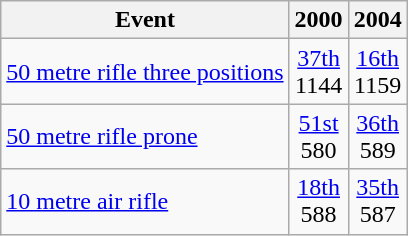<table class="wikitable" style="text-align: center">
<tr>
<th>Event</th>
<th>2000</th>
<th>2004</th>
</tr>
<tr>
<td align=left><a href='#'>50 metre rifle three positions</a></td>
<td><a href='#'>37th</a><br>1144</td>
<td><a href='#'>16th</a><br>1159</td>
</tr>
<tr>
<td align=left><a href='#'>50 metre rifle prone</a></td>
<td><a href='#'>51st</a><br>580</td>
<td><a href='#'>36th</a><br>589</td>
</tr>
<tr>
<td align=left><a href='#'>10 metre air rifle</a></td>
<td><a href='#'>18th</a><br>588</td>
<td><a href='#'>35th</a><br>587</td>
</tr>
</table>
